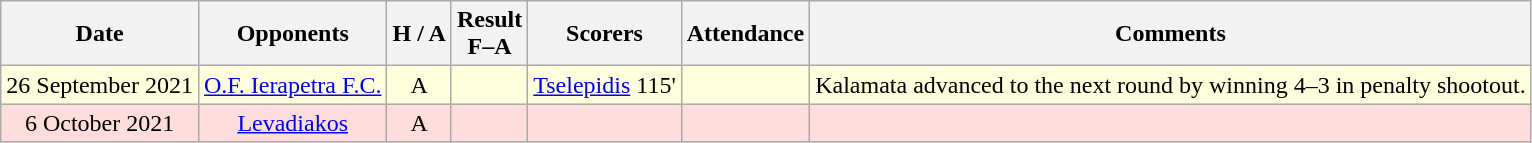<table class="wikitable" style="text-align:center">
<tr>
<th>Date</th>
<th>Opponents</th>
<th>H / A</th>
<th>Result<br>F–A</th>
<th>Scorers</th>
<th>Attendance</th>
<th>Comments</th>
</tr>
<tr style="background:#ffffdd">
<td>26 September 2021</td>
<td><a href='#'>O.F. Ierapetra F.C.</a></td>
<td>A</td>
<td></td>
<td><a href='#'>Tselepidis</a> 115'</td>
<td></td>
<td>Kalamata advanced to the next round by winning 4–3 in penalty shootout.</td>
</tr>
<tr style="background:#ffdddd">
<td>6 October 2021</td>
<td><a href='#'>Levadiakos</a></td>
<td>A</td>
<td></td>
<td></td>
<td></td>
<td></td>
</tr>
</table>
